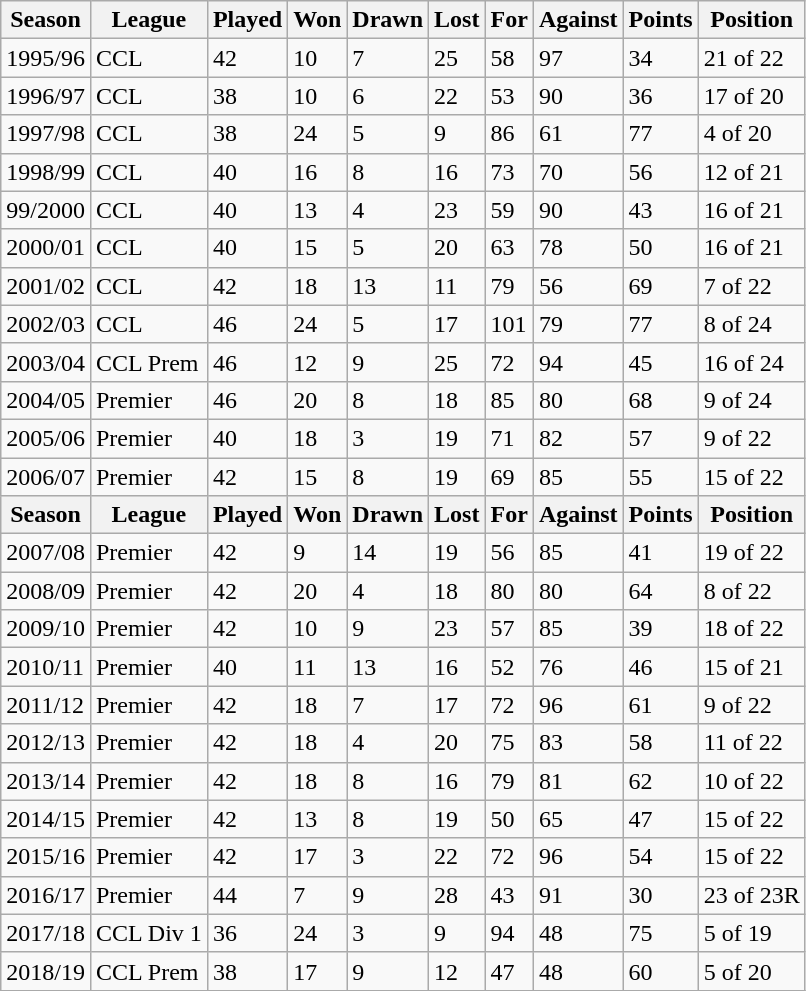<table class="wikitable">
<tr>
<th>Season</th>
<th>League</th>
<th>Played</th>
<th>Won</th>
<th>Drawn</th>
<th>Lost</th>
<th>For</th>
<th>Against</th>
<th>Points</th>
<th>Position</th>
</tr>
<tr>
<td>1995/96</td>
<td>CCL</td>
<td>42</td>
<td>10</td>
<td>7</td>
<td>25</td>
<td>58</td>
<td>97</td>
<td>34</td>
<td>21 of 22</td>
</tr>
<tr>
<td>1996/97</td>
<td>CCL</td>
<td>38</td>
<td>10</td>
<td>6</td>
<td>22</td>
<td>53</td>
<td>90</td>
<td>36</td>
<td>17 of 20</td>
</tr>
<tr>
<td>1997/98</td>
<td>CCL</td>
<td>38</td>
<td>24</td>
<td>5</td>
<td>9</td>
<td>86</td>
<td>61</td>
<td>77</td>
<td>4 of 20</td>
</tr>
<tr>
<td>1998/99</td>
<td>CCL</td>
<td>40</td>
<td>16</td>
<td>8</td>
<td>16</td>
<td>73</td>
<td>70</td>
<td>56</td>
<td>12 of 21</td>
</tr>
<tr>
<td>99/2000</td>
<td>CCL</td>
<td>40</td>
<td>13</td>
<td>4</td>
<td>23</td>
<td>59</td>
<td>90</td>
<td>43</td>
<td>16 of 21</td>
</tr>
<tr>
<td>2000/01</td>
<td>CCL</td>
<td>40</td>
<td>15</td>
<td>5</td>
<td>20</td>
<td>63</td>
<td>78</td>
<td>50</td>
<td>16 of 21</td>
</tr>
<tr>
<td>2001/02</td>
<td>CCL</td>
<td>42</td>
<td>18</td>
<td>13</td>
<td>11</td>
<td>79</td>
<td>56</td>
<td>69</td>
<td>7 of 22</td>
</tr>
<tr>
<td>2002/03</td>
<td>CCL</td>
<td>46</td>
<td>24</td>
<td>5</td>
<td>17</td>
<td>101</td>
<td>79</td>
<td>77</td>
<td>8 of 24</td>
</tr>
<tr>
<td>2003/04</td>
<td>CCL Prem</td>
<td>46</td>
<td>12</td>
<td>9</td>
<td>25</td>
<td>72</td>
<td>94</td>
<td>45</td>
<td>16 of 24</td>
</tr>
<tr>
<td>2004/05</td>
<td>Premier</td>
<td>46</td>
<td>20</td>
<td>8</td>
<td>18</td>
<td>85</td>
<td>80</td>
<td>68</td>
<td>9 of 24</td>
</tr>
<tr>
<td>2005/06</td>
<td>Premier</td>
<td>40</td>
<td>18</td>
<td>3</td>
<td>19</td>
<td>71</td>
<td>82</td>
<td>57</td>
<td>9 of 22</td>
</tr>
<tr>
<td>2006/07</td>
<td>Premier</td>
<td>42</td>
<td>15</td>
<td>8</td>
<td>19</td>
<td>69</td>
<td>85</td>
<td>55</td>
<td>15 of 22</td>
</tr>
<tr>
<th>Season</th>
<th>League</th>
<th>Played</th>
<th>Won</th>
<th>Drawn</th>
<th>Lost</th>
<th>For</th>
<th>Against</th>
<th>Points</th>
<th>Position</th>
</tr>
<tr>
<td>2007/08</td>
<td>Premier</td>
<td>42</td>
<td>9</td>
<td>14</td>
<td>19</td>
<td>56</td>
<td>85</td>
<td>41</td>
<td>19 of 22</td>
</tr>
<tr>
<td>2008/09</td>
<td>Premier</td>
<td>42</td>
<td>20</td>
<td>4</td>
<td>18</td>
<td>80</td>
<td>80</td>
<td>64</td>
<td>8 of 22</td>
</tr>
<tr>
<td>2009/10</td>
<td>Premier</td>
<td>42</td>
<td>10</td>
<td>9</td>
<td>23</td>
<td>57</td>
<td>85</td>
<td>39</td>
<td>18 of 22</td>
</tr>
<tr>
<td>2010/11</td>
<td>Premier</td>
<td>40</td>
<td>11</td>
<td>13</td>
<td>16</td>
<td>52</td>
<td>76</td>
<td>46</td>
<td>15 of 21</td>
</tr>
<tr>
<td>2011/12</td>
<td>Premier</td>
<td>42</td>
<td>18</td>
<td>7</td>
<td>17</td>
<td>72</td>
<td>96</td>
<td>61</td>
<td>9 of 22</td>
</tr>
<tr>
<td>2012/13</td>
<td>Premier</td>
<td>42</td>
<td>18</td>
<td>4</td>
<td>20</td>
<td>75</td>
<td>83</td>
<td>58</td>
<td>11 of 22</td>
</tr>
<tr>
<td>2013/14</td>
<td>Premier</td>
<td>42</td>
<td>18</td>
<td>8</td>
<td>16</td>
<td>79</td>
<td>81</td>
<td>62</td>
<td>10 of 22</td>
</tr>
<tr>
<td>2014/15</td>
<td>Premier</td>
<td>42</td>
<td>13</td>
<td>8</td>
<td>19</td>
<td>50</td>
<td>65</td>
<td>47</td>
<td>15 of 22</td>
</tr>
<tr>
<td>2015/16</td>
<td>Premier</td>
<td>42</td>
<td>17</td>
<td>3</td>
<td>22</td>
<td>72</td>
<td>96</td>
<td>54</td>
<td>15 of 22</td>
</tr>
<tr>
<td>2016/17</td>
<td>Premier</td>
<td>44</td>
<td>7</td>
<td>9</td>
<td>28</td>
<td>43</td>
<td>91</td>
<td>30</td>
<td>23 of 23R</td>
</tr>
<tr>
<td>2017/18</td>
<td>CCL Div 1</td>
<td>36</td>
<td>24</td>
<td>3</td>
<td>9</td>
<td>94</td>
<td>48</td>
<td>75</td>
<td>5 of 19</td>
</tr>
<tr>
<td>2018/19</td>
<td>CCL Prem</td>
<td>38</td>
<td>17</td>
<td>9</td>
<td>12</td>
<td>47</td>
<td>48</td>
<td>60</td>
<td>5 of 20</td>
</tr>
<tr>
</tr>
</table>
